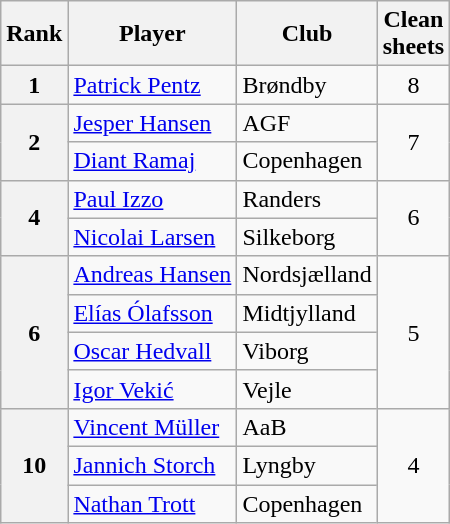<table class="wikitable" style="text-align:center">
<tr>
<th>Rank</th>
<th>Player</th>
<th>Club</th>
<th>Clean<br>sheets</th>
</tr>
<tr>
<th rowspan=1>1</th>
<td align=left> <a href='#'>Patrick Pentz</a></td>
<td align=left>Brøndby</td>
<td rowspan=1>8</td>
</tr>
<tr>
<th rowspan=2>2</th>
<td align=left> <a href='#'>Jesper Hansen</a></td>
<td align=left>AGF</td>
<td rowspan=2>7</td>
</tr>
<tr>
<td align=left> <a href='#'>Diant Ramaj</a></td>
<td align=left>Copenhagen</td>
</tr>
<tr>
<th rowspan=2>4</th>
<td align=left> <a href='#'>Paul Izzo</a></td>
<td align=left>Randers</td>
<td rowspan=2>6</td>
</tr>
<tr>
<td align=left> <a href='#'>Nicolai Larsen</a></td>
<td align=left>Silkeborg</td>
</tr>
<tr>
<th rowspan=4>6</th>
<td align=left> <a href='#'>Andreas Hansen</a></td>
<td align=left>Nordsjælland</td>
<td rowspan=4>5</td>
</tr>
<tr>
<td align=left> <a href='#'>Elías Ólafsson</a></td>
<td align=left>Midtjylland</td>
</tr>
<tr>
<td align=left> <a href='#'>Oscar Hedvall</a></td>
<td align=left>Viborg</td>
</tr>
<tr>
<td align=left> <a href='#'>Igor Vekić</a></td>
<td align=left>Vejle</td>
</tr>
<tr>
<th rowspan=3>10</th>
<td align=left> <a href='#'>Vincent Müller</a></td>
<td align=left>AaB</td>
<td rowspan=3>4</td>
</tr>
<tr>
<td align=left> <a href='#'>Jannich Storch</a></td>
<td align=left>Lyngby</td>
</tr>
<tr>
<td align=left> <a href='#'>Nathan Trott</a></td>
<td align=left>Copenhagen</td>
</tr>
</table>
